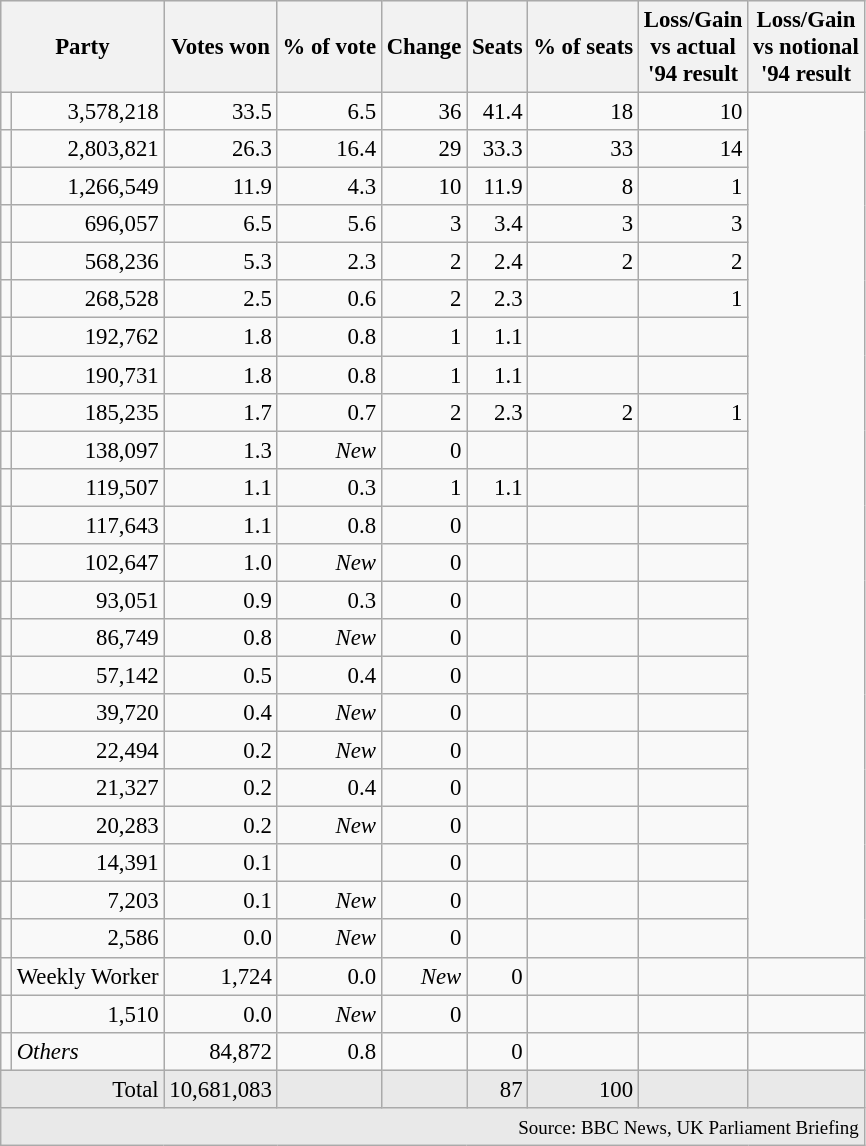<table class="wikitable" style="font-size:95%;">
<tr style="background:#e9e9e9;">
<th colspan="2">Party</th>
<th>Votes won</th>
<th>% of vote</th>
<th>Change</th>
<th>Seats</th>
<th>% of seats</th>
<th>Loss/Gain <br> vs actual <br> '94 result</th>
<th>Loss/Gain <br> vs notional <br> '94 result</th>
</tr>
<tr>
<td></td>
<td style="text-align:right;">3,578,218</td>
<td style="text-align:right;">33.5</td>
<td style="text-align:right;">6.5</td>
<td style="text-align:right;">36</td>
<td style="text-align:right;">41.4</td>
<td style="text-align:right;">18</td>
<td style="text-align:right;">10</td>
</tr>
<tr>
<td></td>
<td style="text-align:right;">2,803,821</td>
<td style="text-align:right;">26.3</td>
<td style="text-align:right;">16.4</td>
<td style="text-align:right;">29</td>
<td style="text-align:right;">33.3</td>
<td style="text-align:right;">33</td>
<td style="text-align:right;">14</td>
</tr>
<tr>
<td></td>
<td style="text-align:right;">1,266,549</td>
<td style="text-align:right;">11.9</td>
<td style="text-align:right;">4.3</td>
<td style="text-align:right;">10</td>
<td style="text-align:right;">11.9</td>
<td style="text-align:right;">8</td>
<td style="text-align:right;">1</td>
</tr>
<tr>
<td></td>
<td style="text-align:right;">696,057</td>
<td style="text-align:right;">6.5</td>
<td style="text-align:right;">5.6</td>
<td style="text-align:right;">3</td>
<td style="text-align:right;">3.4</td>
<td style="text-align:right;">3</td>
<td style="text-align:right;">3</td>
</tr>
<tr>
<td></td>
<td style="text-align:right;">568,236</td>
<td style="text-align:right;">5.3</td>
<td style="text-align:right;">2.3</td>
<td style="text-align:right;">2</td>
<td style="text-align:right;">2.4</td>
<td style="text-align:right;">2</td>
<td style="text-align:right;">2</td>
</tr>
<tr>
<td></td>
<td style="text-align:right;">268,528</td>
<td style="text-align:right;">2.5</td>
<td style="text-align:right;">0.6</td>
<td style="text-align:right;">2</td>
<td style="text-align:right;">2.3</td>
<td style="text-align:right;"></td>
<td style="text-align:right;">1</td>
</tr>
<tr>
<td></td>
<td style="text-align:right;">192,762</td>
<td style="text-align:right;">1.8</td>
<td style="text-align:right;">0.8</td>
<td style="text-align:right;">1</td>
<td style="text-align:right;">1.1</td>
<td style="text-align:right;"></td>
<td style="text-align:right;"></td>
</tr>
<tr>
<td></td>
<td style="text-align:right;">190,731</td>
<td style="text-align:right;">1.8</td>
<td style="text-align:right;">0.8</td>
<td style="text-align:right;">1</td>
<td style="text-align:right;">1.1</td>
<td style="text-align:right;"></td>
<td style="text-align:right;"></td>
</tr>
<tr>
<td></td>
<td style="text-align:right;">185,235</td>
<td style="text-align:right;">1.7</td>
<td style="text-align:right;">0.7</td>
<td style="text-align:right;">2</td>
<td style="text-align:right;">2.3</td>
<td style="text-align:right;">2</td>
<td style="text-align:right;">1</td>
</tr>
<tr>
<td></td>
<td style="text-align:right;">138,097</td>
<td style="text-align:right;">1.3</td>
<td style="text-align:right;"><em>New</em></td>
<td style="text-align:right;">0</td>
<td style="text-align:right;"></td>
<td style="text-align:right;"></td>
<td style="text-align:right;"></td>
</tr>
<tr>
<td></td>
<td style="text-align:right;">119,507</td>
<td style="text-align:right;">1.1</td>
<td style="text-align:right;">0.3</td>
<td style="text-align:right;">1</td>
<td style="text-align:right;">1.1</td>
<td style="text-align:right;"></td>
<td style="text-align:right;"></td>
</tr>
<tr>
<td></td>
<td style="text-align:right;">117,643</td>
<td style="text-align:right;">1.1</td>
<td style="text-align:right;">0.8</td>
<td style="text-align:right;">0</td>
<td style="text-align:right;"></td>
<td style="text-align:right;"></td>
<td style="text-align:right;"></td>
</tr>
<tr>
<td></td>
<td style="text-align:right;">102,647</td>
<td style="text-align:right;">1.0</td>
<td style="text-align:right;"><em>New</em></td>
<td style="text-align:right;">0</td>
<td style="text-align:right;"></td>
<td style="text-align:right;"></td>
<td style="text-align:right;"></td>
</tr>
<tr>
<td></td>
<td style="text-align:right;">93,051</td>
<td style="text-align:right;">0.9</td>
<td style="text-align:right;">0.3</td>
<td style="text-align:right;">0</td>
<td style="text-align:right;"></td>
<td style="text-align:right;"></td>
<td style="text-align:right;"></td>
</tr>
<tr>
<td></td>
<td style="text-align:right;">86,749</td>
<td style="text-align:right;">0.8</td>
<td style="text-align:right;"><em>New</em></td>
<td style="text-align:right;">0</td>
<td style="text-align:right;"></td>
<td style="text-align:right;"></td>
<td style="text-align:right;"></td>
</tr>
<tr>
<td></td>
<td style="text-align:right;">57,142</td>
<td style="text-align:right;">0.5</td>
<td style="text-align:right;">0.4</td>
<td style="text-align:right;">0</td>
<td style="text-align:right;"></td>
<td style="text-align:right;"></td>
<td style="text-align:right;"></td>
</tr>
<tr>
<td></td>
<td style="text-align:right;">39,720</td>
<td style="text-align:right;">0.4</td>
<td style="text-align:right;"><em>New</em></td>
<td style="text-align:right;">0</td>
<td style="text-align:right;"></td>
<td style="text-align:right;"></td>
<td style="text-align:right;"></td>
</tr>
<tr>
<td></td>
<td style="text-align:right;">22,494</td>
<td style="text-align:right;">0.2</td>
<td style="text-align:right;"><em>New</em></td>
<td style="text-align:right;">0</td>
<td style="text-align:right;"></td>
<td style="text-align:right;"></td>
<td style="text-align:right;"></td>
</tr>
<tr>
<td></td>
<td style="text-align:right;">21,327</td>
<td style="text-align:right;">0.2</td>
<td style="text-align:right;">0.4</td>
<td style="text-align:right;">0</td>
<td style="text-align:right;"></td>
<td style="text-align:right;"></td>
<td style="text-align:right;"></td>
</tr>
<tr>
<td></td>
<td style="text-align:right;">20,283</td>
<td style="text-align:right;">0.2</td>
<td style="text-align:right;"><em>New</em></td>
<td style="text-align:right;">0</td>
<td style="text-align:right;"></td>
<td style="text-align:right;"></td>
<td style="text-align:right;"></td>
</tr>
<tr>
<td></td>
<td style="text-align:right;">14,391</td>
<td style="text-align:right;">0.1</td>
<td style="text-align:right;"></td>
<td style="text-align:right;">0</td>
<td style="text-align:right;"></td>
<td style="text-align:right;"></td>
<td style="text-align:right;"></td>
</tr>
<tr>
<td></td>
<td style="text-align:right;">7,203</td>
<td style="text-align:right;">0.1</td>
<td style="text-align:right;"><em>New</em></td>
<td style="text-align:right;">0</td>
<td style="text-align:right;"></td>
<td style="text-align:right;"></td>
<td style="text-align:right;"></td>
</tr>
<tr>
<td></td>
<td style="text-align:right;">2,586</td>
<td style="text-align:right;">0.0</td>
<td style="text-align:right;"><em>New</em></td>
<td style="text-align:right;">0</td>
<td style="text-align:right;"></td>
<td style="text-align:right;"></td>
<td style="text-align:right;"></td>
</tr>
<tr>
<td></td>
<td>Weekly Worker</td>
<td style="text-align:right;">1,724</td>
<td style="text-align:right;">0.0</td>
<td style="text-align:right;"><em>New</em></td>
<td style="text-align:right;">0</td>
<td style="text-align:right;"></td>
<td style="text-align:right;"></td>
<td style="text-align:right;"></td>
</tr>
<tr>
<td></td>
<td style="text-align:right;">1,510</td>
<td style="text-align:right;">0.0</td>
<td style="text-align:right;"><em>New</em></td>
<td style="text-align:right;">0</td>
<td style="text-align:right;"></td>
<td style="text-align:right;"></td>
<td style="text-align:right;"></td>
</tr>
<tr>
<td></td>
<td style="text-align:left;"><em>Others</em></td>
<td style="text-align:right;">84,872</td>
<td style="text-align:right;">0.8</td>
<td style="text-align:right;"></td>
<td style="text-align:right;">0</td>
<td style="text-align:right;"></td>
<td style="text-align:right;"></td>
<td style="text-align:right;"></td>
</tr>
<tr style="background:#e9e9e9; text-align:right;">
<td colspan="2">Total</td>
<td>10,681,083</td>
<td></td>
<td></td>
<td>87</td>
<td>100</td>
<td></td>
<td></td>
</tr>
<tr style="background:#e9e9e9; text-align:right;">
<td colspan="9"><small>Source: BBC News, UK Parliament Briefing </small></td>
</tr>
</table>
